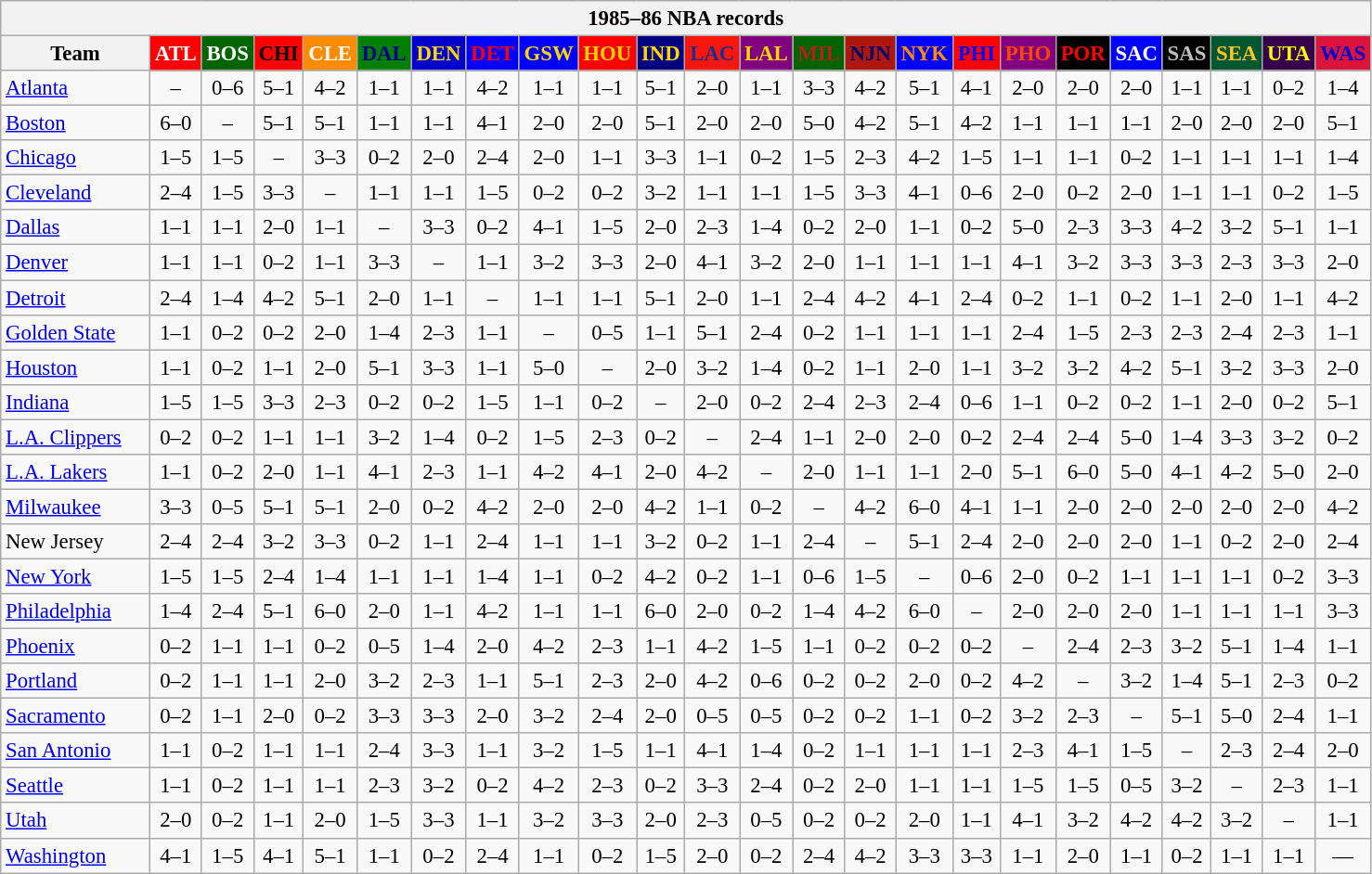<table class="wikitable" style="font-size:95%; text-align:center;">
<tr>
<th colspan=24>1985–86 NBA records</th>
</tr>
<tr>
<th width=100>Team</th>
<th style="background:#FF0000;color:#FFFFFF;width=35">ATL</th>
<th style="background:#006400;color:#FFFFFF;width=35">BOS</th>
<th style="background:#FF0000;color:#000000;width=35">CHI</th>
<th style="background:#FF8C00;color:#FFFFFF;width=35">CLE</th>
<th style="background:#008000;color:#00008B;width=35">DAL</th>
<th style="background:#0000CD;color:#FFD700;width=35">DEN</th>
<th style="background:#0000FF;color:#FF0000;width=35">DET</th>
<th style="background:#0000FF;color:#FFD700;width=35">GSW</th>
<th style="background:#FF0000;color:#FFD700;width=35">HOU</th>
<th style="background:#000080;color:#FFD700;width=35">IND</th>
<th style="background:#F9160D;color:#1A2E8B;width=35">LAC</th>
<th style="background:#800080;color:#FFD700;width=35">LAL</th>
<th style="background:#006400;color:#B22222;width=35">MIL</th>
<th style="background:#B0170C;color:#00056D;width=35">NJN</th>
<th style="background:#0000FF;color:#FF8C00;width=35">NYK</th>
<th style="background:#FF0000;color:#0000FF;width=35">PHI</th>
<th style="background:#800080;color:#FF4500;width=35">PHO</th>
<th style="background:#000000;color:#FF0000;width=35">POR</th>
<th style="background:#0000FF;color:#FFFFFF;width=35">SAC</th>
<th style="background:#000000;color:#C0C0C0;width=35">SAS</th>
<th style="background:#005831;color:#FFC322;width=35">SEA</th>
<th style="background:#36004A;color:#FFFF00;width=35">UTA</th>
<th style="background:#DC143C;color:#0000CD;width=35">WAS</th>
</tr>
<tr>
<td style="text-align:left;"><a href='#'>Atlanta</a></td>
<td>–</td>
<td>0–6</td>
<td>5–1</td>
<td>4–2</td>
<td>1–1</td>
<td>1–1</td>
<td>4–2</td>
<td>1–1</td>
<td>1–1</td>
<td>5–1</td>
<td>2–0</td>
<td>1–1</td>
<td>3–3</td>
<td>4–2</td>
<td>5–1</td>
<td>4–1</td>
<td>2–0</td>
<td>2–0</td>
<td>2–0</td>
<td>1–1</td>
<td>1–1</td>
<td>0–2</td>
<td>1–4</td>
</tr>
<tr>
<td style="text-align:left;"><a href='#'>Boston</a></td>
<td>6–0</td>
<td>–</td>
<td>5–1</td>
<td>5–1</td>
<td>1–1</td>
<td>1–1</td>
<td>4–1</td>
<td>2–0</td>
<td>2–0</td>
<td>5–1</td>
<td>2–0</td>
<td>2–0</td>
<td>5–0</td>
<td>4–2</td>
<td>5–1</td>
<td>4–2</td>
<td>1–1</td>
<td>1–1</td>
<td>1–1</td>
<td>2–0</td>
<td>2–0</td>
<td>2–0</td>
<td>5–1</td>
</tr>
<tr>
<td style="text-align:left;"><a href='#'>Chicago</a></td>
<td>1–5</td>
<td>1–5</td>
<td>–</td>
<td>3–3</td>
<td>0–2</td>
<td>2–0</td>
<td>2–4</td>
<td>2–0</td>
<td>1–1</td>
<td>3–3</td>
<td>1–1</td>
<td>0–2</td>
<td>1–5</td>
<td>2–3</td>
<td>4–2</td>
<td>1–5</td>
<td>1–1</td>
<td>1–1</td>
<td>0–2</td>
<td>1–1</td>
<td>1–1</td>
<td>1–1</td>
<td>1–4</td>
</tr>
<tr>
<td style="text-align:left;"><a href='#'>Cleveland</a></td>
<td>2–4</td>
<td>1–5</td>
<td>3–3</td>
<td>–</td>
<td>1–1</td>
<td>1–1</td>
<td>1–5</td>
<td>0–2</td>
<td>0–2</td>
<td>3–2</td>
<td>1–1</td>
<td>1–1</td>
<td>1–5</td>
<td>3–3</td>
<td>4–1</td>
<td>0–6</td>
<td>2–0</td>
<td>0–2</td>
<td>2–0</td>
<td>1–1</td>
<td>1–1</td>
<td>0–2</td>
<td>1–5</td>
</tr>
<tr>
<td style="text-align:left;"><a href='#'>Dallas</a></td>
<td>1–1</td>
<td>1–1</td>
<td>2–0</td>
<td>1–1</td>
<td>–</td>
<td>3–3</td>
<td>0–2</td>
<td>4–1</td>
<td>1–5</td>
<td>2–0</td>
<td>2–3</td>
<td>1–4</td>
<td>0–2</td>
<td>2–0</td>
<td>1–1</td>
<td>0–2</td>
<td>5–0</td>
<td>2–3</td>
<td>3–3</td>
<td>4–2</td>
<td>3–2</td>
<td>5–1</td>
<td>1–1</td>
</tr>
<tr>
<td style="text-align:left;"><a href='#'>Denver</a></td>
<td>1–1</td>
<td>1–1</td>
<td>0–2</td>
<td>1–1</td>
<td>3–3</td>
<td>–</td>
<td>1–1</td>
<td>3–2</td>
<td>3–3</td>
<td>2–0</td>
<td>4–1</td>
<td>3–2</td>
<td>2–0</td>
<td>1–1</td>
<td>1–1</td>
<td>1–1</td>
<td>4–1</td>
<td>3–2</td>
<td>3–3</td>
<td>3–3</td>
<td>2–3</td>
<td>3–3</td>
<td>2–0</td>
</tr>
<tr>
<td style="text-align:left;"><a href='#'>Detroit</a></td>
<td>2–4</td>
<td>1–4</td>
<td>4–2</td>
<td>5–1</td>
<td>2–0</td>
<td>1–1</td>
<td>–</td>
<td>1–1</td>
<td>1–1</td>
<td>5–1</td>
<td>2–0</td>
<td>1–1</td>
<td>2–4</td>
<td>4–2</td>
<td>4–1</td>
<td>2–4</td>
<td>0–2</td>
<td>1–1</td>
<td>0–2</td>
<td>1–1</td>
<td>2–0</td>
<td>1–1</td>
<td>4–2</td>
</tr>
<tr>
<td style="text-align:left;"><a href='#'>Golden State</a></td>
<td>1–1</td>
<td>0–2</td>
<td>0–2</td>
<td>2–0</td>
<td>1–4</td>
<td>2–3</td>
<td>1–1</td>
<td>–</td>
<td>0–5</td>
<td>1–1</td>
<td>5–1</td>
<td>2–4</td>
<td>0–2</td>
<td>1–1</td>
<td>1–1</td>
<td>1–1</td>
<td>2–4</td>
<td>1–5</td>
<td>2–3</td>
<td>2–3</td>
<td>2–4</td>
<td>2–3</td>
<td>1–1</td>
</tr>
<tr>
<td style="text-align:left;"><a href='#'>Houston</a></td>
<td>1–1</td>
<td>0–2</td>
<td>1–1</td>
<td>2–0</td>
<td>5–1</td>
<td>3–3</td>
<td>1–1</td>
<td>5–0</td>
<td>–</td>
<td>2–0</td>
<td>3–2</td>
<td>1–4</td>
<td>0–2</td>
<td>1–1</td>
<td>2–0</td>
<td>1–1</td>
<td>3–2</td>
<td>3–2</td>
<td>4–2</td>
<td>5–1</td>
<td>3–2</td>
<td>3–3</td>
<td>2–0</td>
</tr>
<tr>
<td style="text-align:left;"><a href='#'>Indiana</a></td>
<td>1–5</td>
<td>1–5</td>
<td>3–3</td>
<td>2–3</td>
<td>0–2</td>
<td>0–2</td>
<td>1–5</td>
<td>1–1</td>
<td>0–2</td>
<td>–</td>
<td>2–0</td>
<td>0–2</td>
<td>2–4</td>
<td>2–3</td>
<td>2–4</td>
<td>0–6</td>
<td>1–1</td>
<td>0–2</td>
<td>0–2</td>
<td>1–1</td>
<td>2–0</td>
<td>0–2</td>
<td>5–1</td>
</tr>
<tr>
<td style="text-align:left;"><a href='#'>L.A. Clippers</a></td>
<td>0–2</td>
<td>0–2</td>
<td>1–1</td>
<td>1–1</td>
<td>3–2</td>
<td>1–4</td>
<td>0–2</td>
<td>1–5</td>
<td>2–3</td>
<td>0–2</td>
<td>–</td>
<td>2–4</td>
<td>1–1</td>
<td>2–0</td>
<td>2–0</td>
<td>0–2</td>
<td>2–4</td>
<td>2–4</td>
<td>5–0</td>
<td>1–4</td>
<td>3–3</td>
<td>3–2</td>
<td>0–2</td>
</tr>
<tr>
<td style="text-align:left;"><a href='#'>L.A. Lakers</a></td>
<td>1–1</td>
<td>0–2</td>
<td>2–0</td>
<td>1–1</td>
<td>4–1</td>
<td>2–3</td>
<td>1–1</td>
<td>4–2</td>
<td>4–1</td>
<td>2–0</td>
<td>4–2</td>
<td>–</td>
<td>2–0</td>
<td>1–1</td>
<td>1–1</td>
<td>2–0</td>
<td>5–1</td>
<td>6–0</td>
<td>5–0</td>
<td>4–1</td>
<td>4–2</td>
<td>5–0</td>
<td>2–0</td>
</tr>
<tr>
<td style="text-align:left;"><a href='#'>Milwaukee</a></td>
<td>3–3</td>
<td>0–5</td>
<td>5–1</td>
<td>5–1</td>
<td>2–0</td>
<td>0–2</td>
<td>4–2</td>
<td>2–0</td>
<td>2–0</td>
<td>4–2</td>
<td>1–1</td>
<td>0–2</td>
<td>–</td>
<td>4–2</td>
<td>6–0</td>
<td>4–1</td>
<td>1–1</td>
<td>2–0</td>
<td>2–0</td>
<td>2–0</td>
<td>2–0</td>
<td>2–0</td>
<td>4–2</td>
</tr>
<tr>
<td style="text-align:left;">New Jersey</td>
<td>2–4</td>
<td>2–4</td>
<td>3–2</td>
<td>3–3</td>
<td>0–2</td>
<td>1–1</td>
<td>2–4</td>
<td>1–1</td>
<td>1–1</td>
<td>3–2</td>
<td>0–2</td>
<td>1–1</td>
<td>2–4</td>
<td>–</td>
<td>5–1</td>
<td>2–4</td>
<td>2–0</td>
<td>2–0</td>
<td>2–0</td>
<td>1–1</td>
<td>0–2</td>
<td>2–0</td>
<td>2–4</td>
</tr>
<tr>
<td style="text-align:left;"><a href='#'>New York</a></td>
<td>1–5</td>
<td>1–5</td>
<td>2–4</td>
<td>1–4</td>
<td>1–1</td>
<td>1–1</td>
<td>1–4</td>
<td>1–1</td>
<td>0–2</td>
<td>4–2</td>
<td>0–2</td>
<td>1–1</td>
<td>0–6</td>
<td>1–5</td>
<td>–</td>
<td>0–6</td>
<td>2–0</td>
<td>0–2</td>
<td>1–1</td>
<td>1–1</td>
<td>1–1</td>
<td>0–2</td>
<td>3–3</td>
</tr>
<tr>
<td style="text-align:left;"><a href='#'>Philadelphia</a></td>
<td>1–4</td>
<td>2–4</td>
<td>5–1</td>
<td>6–0</td>
<td>2–0</td>
<td>1–1</td>
<td>4–2</td>
<td>1–1</td>
<td>1–1</td>
<td>6–0</td>
<td>2–0</td>
<td>0–2</td>
<td>1–4</td>
<td>4–2</td>
<td>6–0</td>
<td>–</td>
<td>2–0</td>
<td>2–0</td>
<td>2–0</td>
<td>1–1</td>
<td>1–1</td>
<td>1–1</td>
<td>3–3</td>
</tr>
<tr>
<td style="text-align:left;"><a href='#'>Phoenix</a></td>
<td>0–2</td>
<td>1–1</td>
<td>1–1</td>
<td>0–2</td>
<td>0–5</td>
<td>1–4</td>
<td>2–0</td>
<td>4–2</td>
<td>2–3</td>
<td>1–1</td>
<td>4–2</td>
<td>1–5</td>
<td>1–1</td>
<td>0–2</td>
<td>0–2</td>
<td>0–2</td>
<td>–</td>
<td>2–4</td>
<td>2–3</td>
<td>3–2</td>
<td>5–1</td>
<td>1–4</td>
<td>1–1</td>
</tr>
<tr>
<td style="text-align:left;"><a href='#'>Portland</a></td>
<td>0–2</td>
<td>1–1</td>
<td>1–1</td>
<td>2–0</td>
<td>3–2</td>
<td>2–3</td>
<td>1–1</td>
<td>5–1</td>
<td>2–3</td>
<td>2–0</td>
<td>4–2</td>
<td>0–6</td>
<td>0–2</td>
<td>0–2</td>
<td>2–0</td>
<td>0–2</td>
<td>4–2</td>
<td>–</td>
<td>3–2</td>
<td>1–4</td>
<td>5–1</td>
<td>2–3</td>
<td>0–2</td>
</tr>
<tr>
<td style="text-align:left;"><a href='#'>Sacramento</a></td>
<td>0–2</td>
<td>1–1</td>
<td>2–0</td>
<td>0–2</td>
<td>3–3</td>
<td>3–3</td>
<td>2–0</td>
<td>3–2</td>
<td>2–4</td>
<td>2–0</td>
<td>0–5</td>
<td>0–5</td>
<td>0–2</td>
<td>0–2</td>
<td>1–1</td>
<td>0–2</td>
<td>3–2</td>
<td>2–3</td>
<td>–</td>
<td>5–1</td>
<td>5–0</td>
<td>2–4</td>
<td>1–1</td>
</tr>
<tr>
<td style="text-align:left;"><a href='#'>San Antonio</a></td>
<td>1–1</td>
<td>0–2</td>
<td>1–1</td>
<td>1–1</td>
<td>2–4</td>
<td>3–3</td>
<td>1–1</td>
<td>3–2</td>
<td>1–5</td>
<td>1–1</td>
<td>4–1</td>
<td>1–4</td>
<td>0–2</td>
<td>1–1</td>
<td>1–1</td>
<td>1–1</td>
<td>2–3</td>
<td>4–1</td>
<td>1–5</td>
<td>–</td>
<td>2–3</td>
<td>2–4</td>
<td>2–0</td>
</tr>
<tr>
<td style="text-align:left;"><a href='#'>Seattle</a></td>
<td>1–1</td>
<td>0–2</td>
<td>1–1</td>
<td>1–1</td>
<td>2–3</td>
<td>3–2</td>
<td>0–2</td>
<td>4–2</td>
<td>2–3</td>
<td>0–2</td>
<td>3–3</td>
<td>2–4</td>
<td>0–2</td>
<td>2–0</td>
<td>1–1</td>
<td>1–1</td>
<td>1–5</td>
<td>1–5</td>
<td>0–5</td>
<td>3–2</td>
<td>–</td>
<td>2–3</td>
<td>1–1</td>
</tr>
<tr>
<td style="text-align:left;"><a href='#'>Utah</a></td>
<td>2–0</td>
<td>0–2</td>
<td>1–1</td>
<td>2–0</td>
<td>1–5</td>
<td>3–3</td>
<td>1–1</td>
<td>3–2</td>
<td>3–3</td>
<td>2–0</td>
<td>2–3</td>
<td>0–5</td>
<td>0–2</td>
<td>0–2</td>
<td>2–0</td>
<td>1–1</td>
<td>4–1</td>
<td>3–2</td>
<td>4–2</td>
<td>4–2</td>
<td>3–2</td>
<td>–</td>
<td>1–1</td>
</tr>
<tr>
<td style="text-align:left;"><a href='#'>Washington</a></td>
<td>4–1</td>
<td>1–5</td>
<td>4–1</td>
<td>5–1</td>
<td>1–1</td>
<td>0–2</td>
<td>2–4</td>
<td>1–1</td>
<td>0–2</td>
<td>1–5</td>
<td>2–0</td>
<td>0–2</td>
<td>2–4</td>
<td>4–2</td>
<td>3–3</td>
<td>3–3</td>
<td>1–1</td>
<td>2–0</td>
<td>1–1</td>
<td>0–2</td>
<td>1–1</td>
<td>1–1</td>
<td>—</td>
</tr>
</table>
